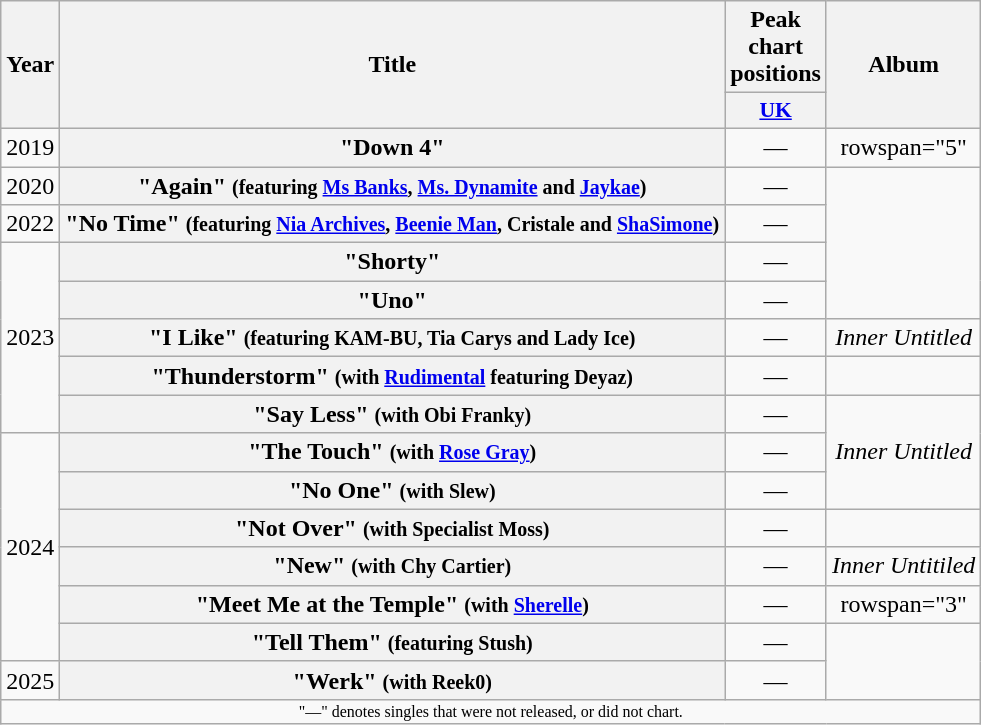<table class="wikitable plainrowheaders" style="text-align:center;" border="1">
<tr>
<th scope="col" rowspan="2">Year</th>
<th scope="col" rowspan="2">Title</th>
<th scope="col" colspan="1">Peak chart positions</th>
<th scope="col" rowspan="2">Album</th>
</tr>
<tr>
<th scope="col" style="width:3em;font-size:90%;"><a href='#'>UK</a> <br></th>
</tr>
<tr>
<td>2019</td>
<th scope="row">"Down 4"</th>
<td>—</td>
<td>rowspan="5" </td>
</tr>
<tr>
<td>2020</td>
<th scope="row">"Again" <small>(featuring <a href='#'>Ms Banks</a>, <a href='#'>Ms. Dynamite</a> and <a href='#'>Jaykae</a>)</small></th>
<td>—</td>
</tr>
<tr>
<td>2022</td>
<th scope="row">"No Time" <small>(featuring <a href='#'>Nia Archives</a>, <a href='#'>Beenie Man</a>, Cristale and <a href='#'>ShaSimone</a>)</small></th>
<td>—</td>
</tr>
<tr>
<td rowspan="5">2023</td>
<th scope="row">"Shorty"</th>
<td>—</td>
</tr>
<tr>
<th scope="row">"Uno"</th>
<td>—</td>
</tr>
<tr>
<th scope="row">"I Like" <small>(featuring KAM-BU, Tia Carys and Lady Ice)</small></th>
<td>—</td>
<td><em>Inner Untitled</em></td>
</tr>
<tr>
<th scope="row">"Thunderstorm" <small>(with <a href='#'>Rudimental</a> featuring Deyaz)</small></th>
<td>—</td>
<td></td>
</tr>
<tr>
<th scope="row">"Say Less" <small>(with Obi Franky)</small></th>
<td>—</td>
<td rowspan="3"><em>Inner Untitled</em></td>
</tr>
<tr>
<td rowspan="6">2024</td>
<th scope="row">"The Touch" <small>(with <a href='#'>Rose Gray</a>)</small></th>
<td>—</td>
</tr>
<tr>
<th scope="row">"No One" <small>(with Slew)</small></th>
<td>—</td>
</tr>
<tr>
<th scope="row">"Not Over" <small>(with Specialist Moss)</small></th>
<td>—</td>
<td></td>
</tr>
<tr>
<th scope="row">"New" <small>(with Chy Cartier)</small></th>
<td>—</td>
<td><em>Inner Untitiled</em></td>
</tr>
<tr>
<th scope="row">"Meet Me at the Temple" <small>(with <a href='#'>Sherelle</a>)</small></th>
<td>—</td>
<td>rowspan="3" </td>
</tr>
<tr>
<th scope="row">"Tell Them" <small>(featuring Stush)</small></th>
<td>—</td>
</tr>
<tr>
<td>2025</td>
<th scope="row">"Werk" <small>(with Reek0)</small></th>
<td>—</td>
</tr>
<tr>
<td colspan="8" style="font-size:8pt">"—" denotes singles that were not released, or did not chart.</td>
</tr>
</table>
